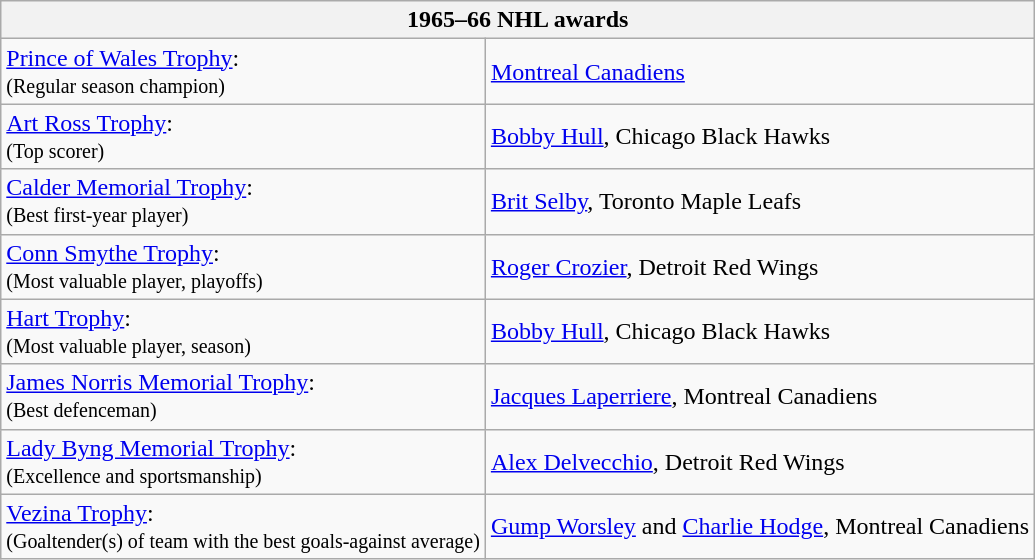<table class="wikitable">
<tr>
<th bgcolor="#DDDDDD" colspan="2">1965–66 NHL awards</th>
</tr>
<tr>
<td><a href='#'>Prince of Wales Trophy</a>:<br><small>(Regular season champion)</small></td>
<td><a href='#'>Montreal Canadiens</a></td>
</tr>
<tr>
<td><a href='#'>Art Ross Trophy</a>:<br><small>(Top scorer)</small></td>
<td><a href='#'>Bobby Hull</a>, Chicago Black Hawks</td>
</tr>
<tr>
<td><a href='#'>Calder Memorial Trophy</a>:<br><small>(Best first-year player)</small></td>
<td><a href='#'>Brit Selby</a>, Toronto Maple Leafs</td>
</tr>
<tr>
<td><a href='#'>Conn Smythe Trophy</a>:<br><small>(Most valuable player, playoffs)</small></td>
<td><a href='#'>Roger Crozier</a>, Detroit Red Wings</td>
</tr>
<tr>
<td><a href='#'>Hart Trophy</a>:<br><small>(Most valuable player, season)</small></td>
<td><a href='#'>Bobby Hull</a>, Chicago Black Hawks</td>
</tr>
<tr>
<td><a href='#'>James Norris Memorial Trophy</a>:<br><small>(Best defenceman)</small></td>
<td><a href='#'>Jacques Laperriere</a>, Montreal Canadiens</td>
</tr>
<tr>
<td><a href='#'>Lady Byng Memorial Trophy</a>:<br><small>(Excellence and sportsmanship)</small></td>
<td><a href='#'>Alex Delvecchio</a>, Detroit Red Wings</td>
</tr>
<tr>
<td><a href='#'>Vezina Trophy</a>:<br><small>(Goaltender(s) of team with the best goals-against average)</small></td>
<td><a href='#'>Gump Worsley</a> and <a href='#'>Charlie Hodge</a>, Montreal Canadiens</td>
</tr>
</table>
